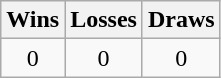<table class="wikitable">
<tr>
<th>Wins</th>
<th>Losses</th>
<th>Draws</th>
</tr>
<tr>
<td align=center>0</td>
<td align=center>0</td>
<td align=center>0</td>
</tr>
</table>
